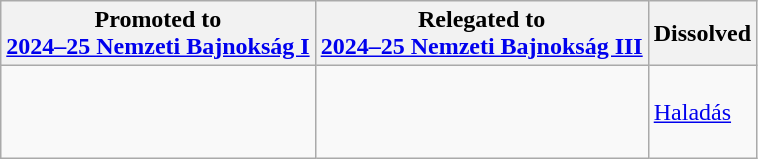<table class="wikitable">
<tr>
<th>Promoted to<br><a href='#'>2024–25 Nemzeti Bajnokság I</a></th>
<th>Relegated to<br><a href='#'>2024–25 Nemzeti Bajnokság III</a></th>
<th>Dissolved</th>
</tr>
<tr>
<td><br></td>
<td><br><br><br></td>
<td><a href='#'>Haladás</a></td>
</tr>
</table>
